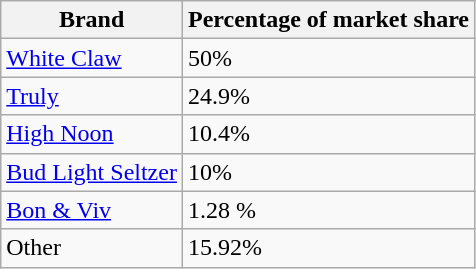<table class="wikitable">
<tr>
<th>Brand</th>
<th>Percentage of market share</th>
</tr>
<tr>
<td><a href='#'>White Claw</a></td>
<td>50%</td>
</tr>
<tr>
<td><a href='#'>Truly</a></td>
<td>24.9%</td>
</tr>
<tr>
<td><a href='#'>High Noon</a></td>
<td>10.4%</td>
</tr>
<tr>
<td><a href='#'>Bud Light Seltzer</a></td>
<td>10%</td>
</tr>
<tr>
<td><a href='#'>Bon & Viv</a></td>
<td>1.28 %</td>
</tr>
<tr>
<td>Other</td>
<td>15.92%</td>
</tr>
</table>
